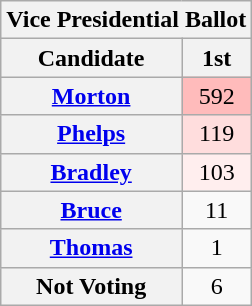<table class="wikitable sortable" style="text-align:center">
<tr>
<th colspan="2"><strong>Vice Presidential Ballot</strong></th>
</tr>
<tr>
<th>Candidate</th>
<th>1st</th>
</tr>
<tr>
<th><a href='#'>Morton</a></th>
<td style="background:#fbb;">592</td>
</tr>
<tr>
<th><a href='#'>Phelps</a></th>
<td style="background:#fdd;">119</td>
</tr>
<tr>
<th><a href='#'>Bradley</a></th>
<td style="background:#fee;">103</td>
</tr>
<tr>
<th><a href='#'>Bruce</a></th>
<td>11</td>
</tr>
<tr>
<th><a href='#'>Thomas</a></th>
<td>1</td>
</tr>
<tr>
<th>Not Voting</th>
<td>6</td>
</tr>
</table>
